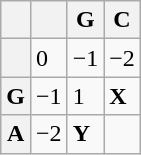<table class="wikitable">
<tr>
<th></th>
<th></th>
<th>G</th>
<th>C</th>
</tr>
<tr>
<th scope="row"></th>
<td>0</td>
<td>−1</td>
<td>−2</td>
</tr>
<tr>
<th scope="row">G</th>
<td>−1</td>
<td>1</td>
<td><strong>X</strong></td>
</tr>
<tr>
<th scope="row">A</th>
<td>−2</td>
<td><strong>Y</strong></td>
<td></td>
</tr>
</table>
